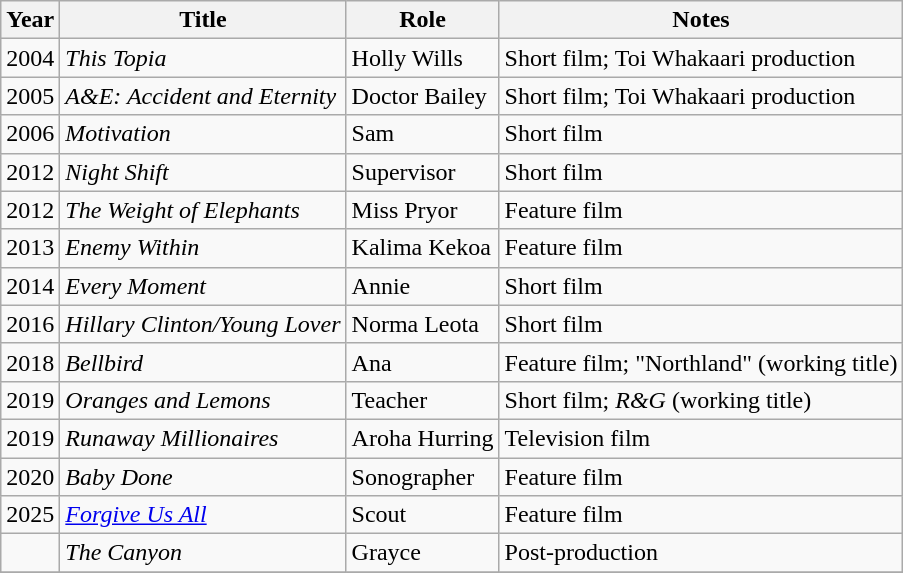<table class="wikitable plainrowheaders sortable">
<tr>
<th scope="col">Year</th>
<th scope="col">Title</th>
<th scope="col">Role</th>
<th class="unsortable">Notes</th>
</tr>
<tr>
<td>2004</td>
<td><em>This Topia</em></td>
<td>Holly Wills</td>
<td>Short film; Toi Whakaari production</td>
</tr>
<tr>
<td>2005</td>
<td><em>A&E: Accident and Eternity</em></td>
<td>Doctor Bailey</td>
<td>Short film; Toi Whakaari production</td>
</tr>
<tr>
<td>2006</td>
<td><em>Motivation</em></td>
<td>Sam</td>
<td>Short film</td>
</tr>
<tr>
<td>2012</td>
<td><em>Night Shift</em></td>
<td>Supervisor</td>
<td>Short film</td>
</tr>
<tr>
<td>2012</td>
<td><em>The Weight of Elephants</em></td>
<td>Miss Pryor</td>
<td>Feature film</td>
</tr>
<tr>
<td>2013</td>
<td><em>Enemy Within</em></td>
<td>Kalima Kekoa</td>
<td>Feature film</td>
</tr>
<tr>
<td>2014</td>
<td><em>Every Moment</em></td>
<td>Annie</td>
<td>Short film</td>
</tr>
<tr>
<td>2016</td>
<td><em>Hillary Clinton/Young Lover</em></td>
<td>Norma Leota</td>
<td>Short film</td>
</tr>
<tr>
<td>2018</td>
<td><em>Bellbird</em></td>
<td>Ana</td>
<td>Feature film; "Northland" (working title)</td>
</tr>
<tr>
<td>2019</td>
<td><em>Oranges and Lemons</em></td>
<td>Teacher</td>
<td>Short film; <em>R&G</em> (working title)</td>
</tr>
<tr>
<td>2019</td>
<td><em>Runaway Millionaires</em></td>
<td>Aroha Hurring</td>
<td>Television film</td>
</tr>
<tr>
<td>2020</td>
<td><em>Baby Done</em></td>
<td>Sonographer</td>
<td>Feature film</td>
</tr>
<tr>
<td>2025</td>
<td><em><a href='#'>Forgive Us All</a></em></td>
<td>Scout</td>
<td>Feature film</td>
</tr>
<tr>
<td></td>
<td><em>The Canyon</em></td>
<td>Grayce</td>
<td>Post-production</td>
</tr>
<tr>
</tr>
</table>
